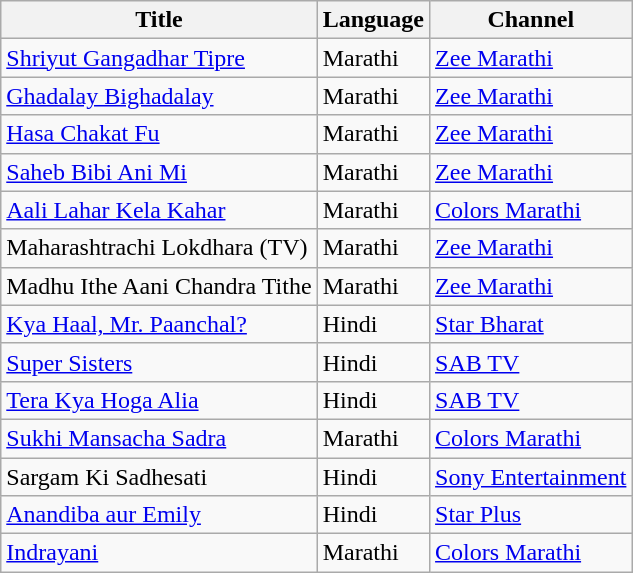<table class="wikitable">
<tr>
<th>Title</th>
<th>Language</th>
<th>Channel</th>
</tr>
<tr>
<td><a href='#'>Shriyut Gangadhar Tipre</a></td>
<td>Marathi</td>
<td><a href='#'>Zee Marathi</a></td>
</tr>
<tr>
<td><a href='#'>Ghadalay Bighadalay</a></td>
<td>Marathi</td>
<td><a href='#'>Zee Marathi</a></td>
</tr>
<tr>
<td><a href='#'>Hasa Chakat Fu</a></td>
<td>Marathi</td>
<td><a href='#'>Zee Marathi</a></td>
</tr>
<tr>
<td><a href='#'>Saheb Bibi Ani Mi</a></td>
<td>Marathi</td>
<td><a href='#'>Zee Marathi</a></td>
</tr>
<tr>
<td><a href='#'>Aali Lahar Kela Kahar</a></td>
<td>Marathi</td>
<td><a href='#'>Colors Marathi</a></td>
</tr>
<tr>
<td>Maharashtrachi Lokdhara (TV)</td>
<td>Marathi</td>
<td><a href='#'>Zee Marathi</a></td>
</tr>
<tr>
<td>Madhu Ithe Aani Chandra Tithe</td>
<td>Marathi</td>
<td><a href='#'>Zee Marathi</a></td>
</tr>
<tr>
<td><a href='#'>Kya Haal, Mr. Paanchal?</a></td>
<td>Hindi</td>
<td><a href='#'>Star Bharat</a></td>
</tr>
<tr>
<td><a href='#'>Super Sisters</a></td>
<td>Hindi</td>
<td><a href='#'>SAB TV</a></td>
</tr>
<tr>
<td><a href='#'>Tera Kya Hoga Alia</a></td>
<td>Hindi</td>
<td><a href='#'>SAB TV</a></td>
</tr>
<tr>
<td><a href='#'>Sukhi Mansacha Sadra</a></td>
<td>Marathi</td>
<td><a href='#'>Colors Marathi</a></td>
</tr>
<tr>
<td>Sargam Ki Sadhesati</td>
<td>Hindi</td>
<td><a href='#'>Sony Entertainment</a></td>
</tr>
<tr>
<td><a href='#'>Anandiba aur Emily</a></td>
<td>Hindi</td>
<td><a href='#'>Star Plus</a></td>
</tr>
<tr>
<td><a href='#'>Indrayani</a></td>
<td>Marathi</td>
<td><a href='#'>Colors Marathi</a></td>
</tr>
</table>
